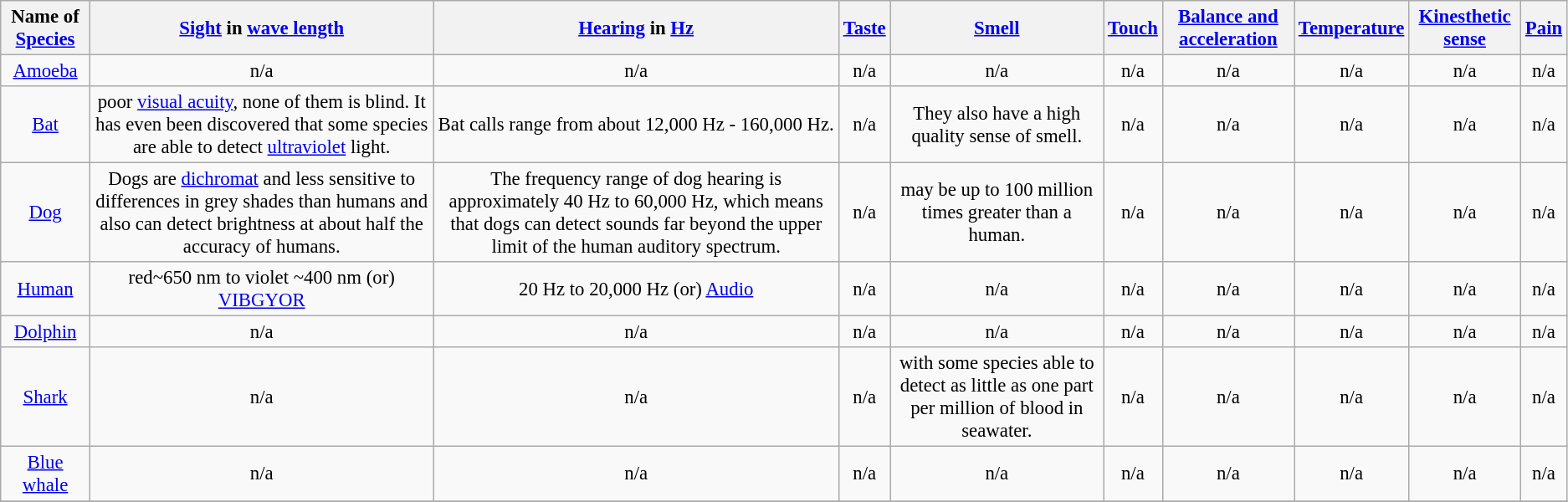<table class="wikitable sortable" style="font-size: 95%; text-align: center; width: auto;">
<tr>
<th>Name of <a href='#'>Species</a></th>
<th><a href='#'>Sight</a> in <a href='#'>wave length</a></th>
<th><a href='#'>Hearing</a> in <a href='#'>Hz</a></th>
<th><a href='#'>Taste</a></th>
<th><a href='#'>Smell</a></th>
<th><a href='#'>Touch</a></th>
<th><a href='#'>Balance and acceleration</a></th>
<th><a href='#'>Temperature</a></th>
<th><a href='#'>Kinesthetic sense</a></th>
<th><a href='#'>Pain</a></th>
</tr>
<tr>
<td><a href='#'>Amoeba</a></td>
<td>n/a</td>
<td>n/a</td>
<td>n/a</td>
<td>n/a</td>
<td>n/a</td>
<td>n/a</td>
<td>n/a</td>
<td>n/a</td>
<td>n/a</td>
</tr>
<tr>
<td><a href='#'>Bat</a></td>
<td>poor <a href='#'>visual acuity</a>, none of them is blind. It has even been discovered that some species are able to detect <a href='#'>ultraviolet</a> light.</td>
<td>Bat calls range from about 12,000 Hz - 160,000 Hz.</td>
<td>n/a</td>
<td>They also have a high quality sense of smell.</td>
<td>n/a</td>
<td>n/a</td>
<td>n/a</td>
<td>n/a</td>
<td>n/a</td>
</tr>
<tr>
<td><a href='#'>Dog</a></td>
<td>Dogs are <a href='#'>dichromat</a> and less sensitive to differences in grey shades than humans and also can detect brightness at about half the accuracy of humans.</td>
<td>The frequency range of dog hearing is approximately 40 Hz to 60,000 Hz, which means that dogs can detect sounds far beyond the upper limit of the human auditory spectrum.</td>
<td>n/a</td>
<td>may be up to 100 million times greater than a human.</td>
<td>n/a</td>
<td>n/a</td>
<td>n/a</td>
<td>n/a</td>
<td>n/a</td>
</tr>
<tr>
<td><a href='#'>Human</a></td>
<td>red~650 nm to violet ~400 nm (or) <a href='#'>VIBGYOR</a></td>
<td>20 Hz to 20,000 Hz (or) <a href='#'>Audio</a></td>
<td>n/a</td>
<td>n/a</td>
<td>n/a</td>
<td>n/a</td>
<td>n/a</td>
<td>n/a</td>
<td>n/a</td>
</tr>
<tr>
<td><a href='#'>Dolphin</a></td>
<td>n/a</td>
<td>n/a</td>
<td>n/a</td>
<td>n/a</td>
<td>n/a</td>
<td>n/a</td>
<td>n/a</td>
<td>n/a</td>
<td>n/a</td>
</tr>
<tr>
<td><a href='#'>Shark</a></td>
<td>n/a</td>
<td>n/a</td>
<td>n/a</td>
<td>with some species able to detect as little as one part per million of blood in seawater.</td>
<td>n/a</td>
<td>n/a</td>
<td>n/a</td>
<td>n/a</td>
<td>n/a</td>
</tr>
<tr>
<td><a href='#'>Blue whale</a></td>
<td>n/a</td>
<td>n/a</td>
<td>n/a</td>
<td>n/a</td>
<td>n/a</td>
<td>n/a</td>
<td>n/a</td>
<td>n/a</td>
<td>n/a</td>
</tr>
<tr>
</tr>
</table>
